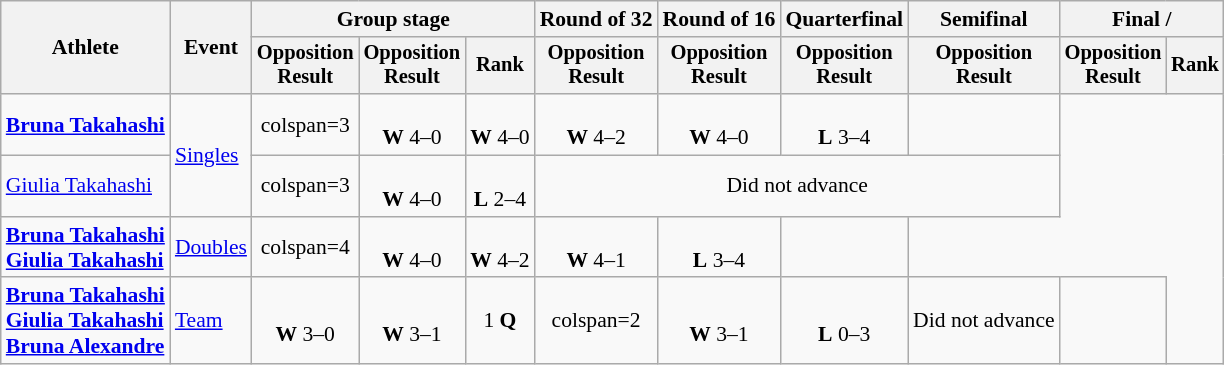<table class=wikitable style=font-size:90%;text-align:center>
<tr>
<th rowspan=2>Athlete</th>
<th rowspan=2>Event</th>
<th colspan=3>Group stage</th>
<th>Round of 32</th>
<th>Round of 16</th>
<th>Quarterfinal</th>
<th>Semifinal</th>
<th colspan=2>Final / </th>
</tr>
<tr style=font-size:95%>
<th>Opposition<br>Result</th>
<th>Opposition<br>Result</th>
<th>Rank</th>
<th>Opposition<br>Result</th>
<th>Opposition<br>Result</th>
<th>Opposition<br>Result</th>
<th>Opposition<br>Result</th>
<th>Opposition<br>Result</th>
<th>Rank</th>
</tr>
<tr>
<td align=left><strong><a href='#'>Bruna Takahashi</a></strong></td>
<td align=left rowspan=2><a href='#'>Singles</a></td>
<td>colspan=3 </td>
<td><br><strong>W</strong> 4–0</td>
<td><br><strong>W</strong> 4–0</td>
<td><br><strong>W</strong> 4–2</td>
<td><br><strong>W</strong> 4–0</td>
<td><br><strong>L</strong> 3–4</td>
<td></td>
</tr>
<tr>
<td align=left><a href='#'>Giulia Takahashi</a></td>
<td>colspan=3 </td>
<td><br><strong>W</strong> 4–0</td>
<td><br><strong>L</strong> 2–4</td>
<td colspan=4>Did not advance</td>
</tr>
<tr>
<td align=left><strong><a href='#'>Bruna Takahashi</a><br><a href='#'>Giulia Takahashi</a></strong></td>
<td align=left><a href='#'>Doubles</a></td>
<td>colspan=4 </td>
<td><br><strong>W</strong> 4–0</td>
<td><br><strong>W</strong> 4–2</td>
<td><br><strong>W</strong> 4–1</td>
<td><br><strong>L</strong> 3–4</td>
<td></td>
</tr>
<tr>
<td align=left><strong><a href='#'>Bruna Takahashi</a><br><a href='#'>Giulia Takahashi</a><br><a href='#'>Bruna Alexandre</a></strong></td>
<td align=left><a href='#'>Team</a></td>
<td><br><strong>W</strong> 3–0</td>
<td><br><strong>W</strong> 3–1</td>
<td>1 <strong>Q</strong></td>
<td>colspan=2 </td>
<td><br><strong>W</strong> 3–1</td>
<td><br><strong>L</strong> 0–3</td>
<td>Did not advance</td>
<td></td>
</tr>
</table>
